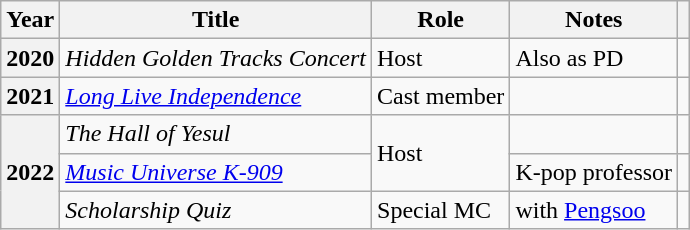<table class="wikitable plainrowheaders sortable">
<tr>
<th scope="col">Year</th>
<th scope="col">Title</th>
<th scope="col">Role</th>
<th scope="col">Notes</th>
<th scope="col" class="unsortable"></th>
</tr>
<tr>
<th scope="row">2020</th>
<td><em>Hidden Golden Tracks Concert</em></td>
<td>Host</td>
<td>Also as PD</td>
<td style="text-align:center"></td>
</tr>
<tr>
<th scope="row">2021</th>
<td><em><a href='#'>Long Live Independence</a></em></td>
<td>Cast member</td>
<td></td>
<td style="text-align:center"></td>
</tr>
<tr>
<th scope="row" rowspan="3">2022</th>
<td><em>The Hall of Yesul</em></td>
<td rowspan="2">Host</td>
<td></td>
<td style="text-align:center"></td>
</tr>
<tr>
<td><em><a href='#'>Music Universe K-909</a></em></td>
<td>K-pop professor</td>
<td style="text-align:center"></td>
</tr>
<tr>
<td><em>Scholarship Quiz</em></td>
<td>Special MC</td>
<td>with <a href='#'>Pengsoo</a></td>
<td style="text-align:center"></td>
</tr>
</table>
